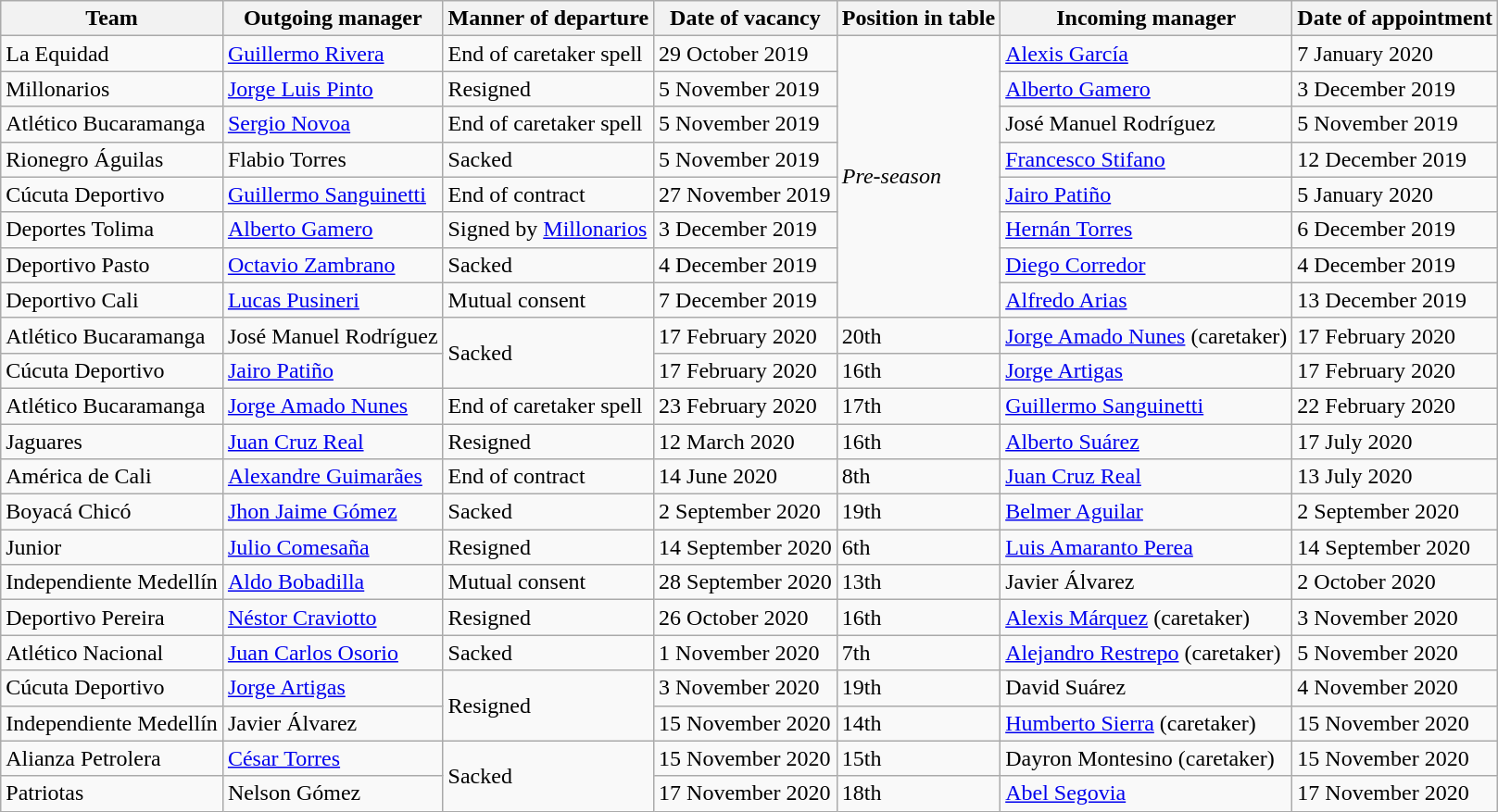<table class="wikitable sortable">
<tr>
<th>Team</th>
<th>Outgoing manager</th>
<th>Manner of departure</th>
<th>Date of vacancy</th>
<th>Position in table</th>
<th>Incoming manager</th>
<th>Date of appointment</th>
</tr>
<tr>
<td>La Equidad</td>
<td> <a href='#'>Guillermo Rivera</a></td>
<td>End of caretaker spell</td>
<td>29 October 2019</td>
<td rowspan=8><em>Pre-season</em></td>
<td> <a href='#'>Alexis García</a></td>
<td>7 January 2020</td>
</tr>
<tr>
<td>Millonarios</td>
<td> <a href='#'>Jorge Luis Pinto</a></td>
<td>Resigned</td>
<td>5 November 2019</td>
<td> <a href='#'>Alberto Gamero</a></td>
<td>3 December 2019</td>
</tr>
<tr>
<td>Atlético Bucaramanga</td>
<td> <a href='#'>Sergio Novoa</a></td>
<td>End of caretaker spell</td>
<td>5 November 2019</td>
<td> José Manuel Rodríguez</td>
<td>5 November 2019</td>
</tr>
<tr>
<td>Rionegro Águilas</td>
<td> Flabio Torres</td>
<td>Sacked</td>
<td>5 November 2019</td>
<td> <a href='#'>Francesco Stifano</a></td>
<td>12 December 2019</td>
</tr>
<tr>
<td>Cúcuta Deportivo</td>
<td> <a href='#'>Guillermo Sanguinetti</a></td>
<td>End of contract</td>
<td>27 November 2019</td>
<td> <a href='#'>Jairo Patiño</a></td>
<td>5 January 2020</td>
</tr>
<tr>
<td>Deportes Tolima</td>
<td> <a href='#'>Alberto Gamero</a></td>
<td>Signed by <a href='#'>Millonarios</a></td>
<td>3 December 2019</td>
<td> <a href='#'>Hernán Torres</a></td>
<td>6 December 2019</td>
</tr>
<tr>
<td>Deportivo Pasto</td>
<td> <a href='#'>Octavio Zambrano</a></td>
<td>Sacked</td>
<td>4 December 2019</td>
<td> <a href='#'>Diego Corredor</a></td>
<td>4 December 2019</td>
</tr>
<tr>
<td>Deportivo Cali</td>
<td> <a href='#'>Lucas Pusineri</a></td>
<td>Mutual consent</td>
<td>7 December 2019</td>
<td> <a href='#'>Alfredo Arias</a></td>
<td>13 December 2019</td>
</tr>
<tr>
<td>Atlético Bucaramanga</td>
<td> José Manuel Rodríguez</td>
<td rowspan=2>Sacked</td>
<td>17 February 2020</td>
<td>20th</td>
<td> <a href='#'>Jorge Amado Nunes</a> (caretaker)</td>
<td>17 February 2020</td>
</tr>
<tr>
<td>Cúcuta Deportivo</td>
<td> <a href='#'>Jairo Patiño</a></td>
<td>17 February 2020</td>
<td>16th</td>
<td> <a href='#'>Jorge Artigas</a></td>
<td>17 February 2020</td>
</tr>
<tr>
<td>Atlético Bucaramanga</td>
<td> <a href='#'>Jorge Amado Nunes</a></td>
<td>End of caretaker spell</td>
<td>23 February 2020</td>
<td>17th</td>
<td> <a href='#'>Guillermo Sanguinetti</a></td>
<td>22 February 2020</td>
</tr>
<tr>
<td>Jaguares</td>
<td> <a href='#'>Juan Cruz Real</a></td>
<td>Resigned</td>
<td>12 March 2020</td>
<td>16th</td>
<td> <a href='#'>Alberto Suárez</a></td>
<td>17 July 2020</td>
</tr>
<tr>
<td>América de Cali</td>
<td> <a href='#'>Alexandre Guimarães</a></td>
<td>End of contract</td>
<td>14 June 2020</td>
<td>8th</td>
<td> <a href='#'>Juan Cruz Real</a></td>
<td>13 July 2020</td>
</tr>
<tr>
<td>Boyacá Chicó</td>
<td> <a href='#'>Jhon Jaime Gómez</a></td>
<td>Sacked</td>
<td>2 September 2020</td>
<td>19th</td>
<td> <a href='#'>Belmer Aguilar</a></td>
<td>2 September 2020</td>
</tr>
<tr>
<td>Junior</td>
<td> <a href='#'>Julio Comesaña</a></td>
<td>Resigned</td>
<td>14 September 2020</td>
<td>6th</td>
<td> <a href='#'>Luis Amaranto Perea</a></td>
<td>14 September 2020</td>
</tr>
<tr>
<td>Independiente Medellín</td>
<td> <a href='#'>Aldo Bobadilla</a></td>
<td>Mutual consent</td>
<td>28 September 2020</td>
<td>13th</td>
<td> Javier Álvarez</td>
<td>2 October 2020</td>
</tr>
<tr>
<td>Deportivo Pereira</td>
<td> <a href='#'>Néstor Craviotto</a></td>
<td>Resigned</td>
<td>26 October 2020</td>
<td>16th</td>
<td> <a href='#'>Alexis Márquez</a> (caretaker)</td>
<td>3 November 2020</td>
</tr>
<tr>
<td>Atlético Nacional</td>
<td> <a href='#'>Juan Carlos Osorio</a></td>
<td>Sacked</td>
<td>1 November 2020</td>
<td>7th</td>
<td> <a href='#'>Alejandro Restrepo</a> (caretaker)</td>
<td>5 November 2020</td>
</tr>
<tr>
<td>Cúcuta Deportivo</td>
<td> <a href='#'>Jorge Artigas</a></td>
<td rowspan=2>Resigned</td>
<td>3 November 2020</td>
<td>19th</td>
<td> David Suárez</td>
<td>4 November 2020</td>
</tr>
<tr>
<td>Independiente Medellín</td>
<td> Javier Álvarez</td>
<td>15 November 2020</td>
<td>14th</td>
<td> <a href='#'>Humberto Sierra</a> (caretaker)</td>
<td>15 November 2020</td>
</tr>
<tr>
<td>Alianza Petrolera</td>
<td> <a href='#'>César Torres</a></td>
<td rowspan=2>Sacked</td>
<td>15 November 2020</td>
<td>15th</td>
<td> Dayron Montesino (caretaker)</td>
<td>15 November 2020</td>
</tr>
<tr>
<td>Patriotas</td>
<td> Nelson Gómez</td>
<td>17 November 2020</td>
<td>18th</td>
<td> <a href='#'>Abel Segovia</a></td>
<td>17 November 2020</td>
</tr>
</table>
